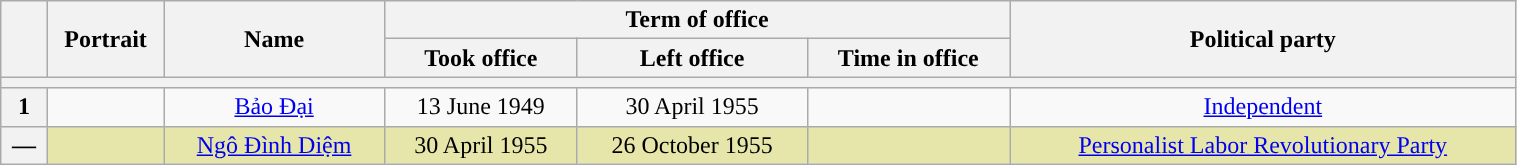<table class="wikitable" style="text-align:center; border:1px #aaf solid; width:80%;">
<tr>
<th rowspan="2"></th>
<th rowspan="2" style="width:70px;">Portrait</th>
<th rowspan="2">Name<br></th>
<th colspan="3">Term of office</th>
<th rowspan="2">Political party</th>
</tr>
<tr>
<th>Took office</th>
<th>Left office</th>
<th>Time in office</th>
</tr>
<tr>
<th colspan=7></th>
</tr>
<tr>
<th style="background:">1</th>
<td></td>
<td><a href='#'>Bảo Đại</a><br></td>
<td>13 June 1949</td>
<td>30 April 1955</td>
<td></td>
<td><a href='#'>Independent</a></td>
</tr>
<tr>
<th style="background:">—</th>
<td style="background:#e6e6aa;"></td>
<td style="background:#e6e6aa;"><a href='#'>Ngô Đình Diệm</a><br></td>
<td style="background:#e6e6aa;">30 April 1955</td>
<td style="background:#e6e6aa;">26 October 1955</td>
<td style="background:#e6e6aa;"></td>
<td style="background:#e6e6aa;"><a href='#'>Personalist Labor Revolutionary Party</a></td>
</tr>
</table>
